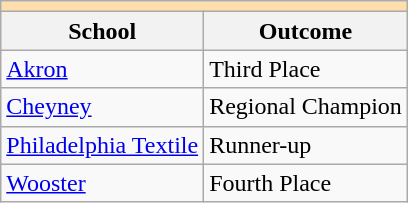<table class="wikitable" style="float:left; margin-right:1em;">
<tr>
<th colspan="3" style="background:#ffdead;"></th>
</tr>
<tr>
<th>School</th>
<th>Outcome</th>
</tr>
<tr>
<td><a href='#'>Akron</a></td>
<td>Third Place</td>
</tr>
<tr>
<td><a href='#'>Cheyney</a></td>
<td>Regional Champion</td>
</tr>
<tr>
<td><a href='#'>Philadelphia Textile</a></td>
<td>Runner-up</td>
</tr>
<tr>
<td><a href='#'>Wooster</a></td>
<td>Fourth Place</td>
</tr>
</table>
